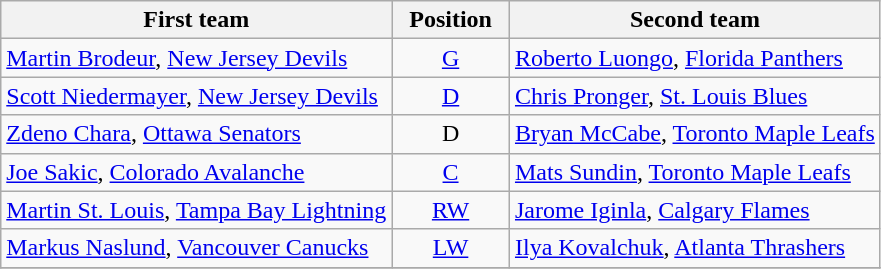<table class="wikitable">
<tr>
<th>First team</th>
<th>  Position  </th>
<th>Second team</th>
</tr>
<tr>
<td><a href='#'>Martin Brodeur</a>, <a href='#'>New Jersey Devils</a></td>
<td align=center><a href='#'>G</a></td>
<td><a href='#'>Roberto Luongo</a>, <a href='#'>Florida Panthers</a></td>
</tr>
<tr>
<td><a href='#'>Scott Niedermayer</a>, <a href='#'>New Jersey Devils</a></td>
<td align=center><a href='#'>D</a></td>
<td><a href='#'>Chris Pronger</a>, <a href='#'>St. Louis Blues</a></td>
</tr>
<tr>
<td><a href='#'>Zdeno Chara</a>, <a href='#'>Ottawa Senators</a></td>
<td align=center>D</td>
<td><a href='#'>Bryan McCabe</a>, <a href='#'>Toronto Maple Leafs</a></td>
</tr>
<tr>
<td><a href='#'>Joe Sakic</a>, <a href='#'>Colorado Avalanche</a></td>
<td align=center><a href='#'>C</a></td>
<td><a href='#'>Mats Sundin</a>, <a href='#'>Toronto Maple Leafs</a></td>
</tr>
<tr>
<td><a href='#'>Martin St. Louis</a>, <a href='#'>Tampa Bay Lightning</a></td>
<td align=center><a href='#'>RW</a></td>
<td><a href='#'>Jarome Iginla</a>, <a href='#'>Calgary Flames</a></td>
</tr>
<tr>
<td><a href='#'>Markus Naslund</a>, <a href='#'>Vancouver Canucks</a></td>
<td align=center><a href='#'>LW</a></td>
<td><a href='#'>Ilya Kovalchuk</a>, <a href='#'>Atlanta Thrashers</a></td>
</tr>
<tr>
</tr>
</table>
